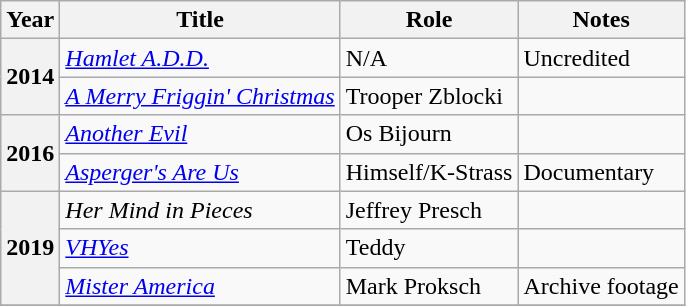<table class="wikitable plainrowheaders sortable" style="margin-right: 0;">
<tr>
<th scope="col">Year</th>
<th scope="col">Title</th>
<th scope="col">Role</th>
<th scope="col" class="unsortable">Notes</th>
</tr>
<tr>
<th rowspan="2" scope="row">2014</th>
<td><em><a href='#'>Hamlet A.D.D.</a></em></td>
<td>N/A</td>
<td>Uncredited</td>
</tr>
<tr>
<td><em><a href='#'>A Merry Friggin' Christmas</a></em></td>
<td>Trooper Zblocki</td>
<td></td>
</tr>
<tr>
<th rowspan="2" scope="row">2016</th>
<td><em><a href='#'>Another Evil</a></em></td>
<td>Os Bijourn</td>
<td></td>
</tr>
<tr>
<td><em><a href='#'>Asperger's Are Us</a></em></td>
<td>Himself/K-Strass</td>
<td>Documentary</td>
</tr>
<tr>
<th rowspan="3" scope="row">2019</th>
<td><em>Her Mind in Pieces</em></td>
<td>Jeffrey Presch</td>
<td></td>
</tr>
<tr>
<td><em><a href='#'>VHYes</a></em></td>
<td>Teddy</td>
<td></td>
</tr>
<tr>
<td><em><a href='#'>Mister America</a></em></td>
<td>Mark Proksch</td>
<td>Archive footage</td>
</tr>
<tr>
</tr>
</table>
